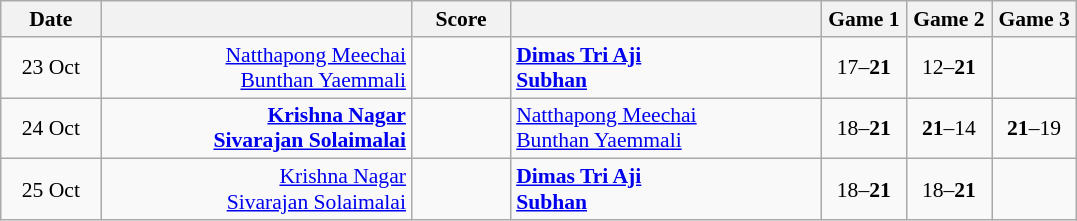<table class="wikitable" style="text-align:center; font-size:90% ">
<tr>
<th width="60">Date</th>
<th align="right" width="200"></th>
<th width="60">Score</th>
<th align="left" width="200"></th>
<th width="50">Game 1</th>
<th width="50">Game 2</th>
<th width="50">Game 3</th>
</tr>
<tr>
<td>23 Oct</td>
<td align="right"><a href='#'>Natthapong Meechai</a> <br><a href='#'>Bunthan Yaemmali</a> </td>
<td align="center"></td>
<td align="left"><strong> <a href='#'>Dimas Tri Aji</a><br> <a href='#'>Subhan</a></strong></td>
<td>17–<strong>21</strong></td>
<td>12–<strong>21</strong></td>
<td></td>
</tr>
<tr>
<td>24 Oct</td>
<td align="right"><strong><a href='#'>Krishna Nagar</a> <br><a href='#'>Sivarajan Solaimalai</a> </strong></td>
<td align="center"></td>
<td align="left"> <a href='#'>Natthapong Meechai</a><br> <a href='#'>Bunthan Yaemmali</a></td>
<td>18–<strong>21</strong></td>
<td><strong>21</strong>–14</td>
<td><strong>21</strong>–19</td>
</tr>
<tr>
<td>25 Oct</td>
<td align="right"><a href='#'>Krishna Nagar</a> <br><a href='#'>Sivarajan Solaimalai</a> </td>
<td align="center"></td>
<td align="left"><strong> <a href='#'>Dimas Tri Aji</a><br> <a href='#'>Subhan</a></strong></td>
<td>18–<strong>21</strong></td>
<td>18–<strong>21</strong></td>
<td></td>
</tr>
</table>
